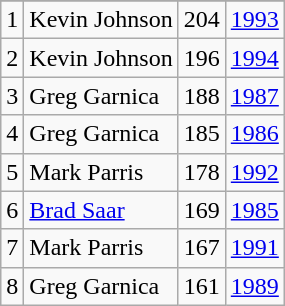<table class="wikitable">
<tr>
</tr>
<tr>
<td>1</td>
<td>Kevin Johnson</td>
<td>204</td>
<td><a href='#'>1993</a></td>
</tr>
<tr>
<td>2</td>
<td>Kevin Johnson</td>
<td>196</td>
<td><a href='#'>1994</a></td>
</tr>
<tr>
<td>3</td>
<td>Greg Garnica</td>
<td>188</td>
<td><a href='#'>1987</a></td>
</tr>
<tr>
<td>4</td>
<td>Greg Garnica</td>
<td>185</td>
<td><a href='#'>1986</a></td>
</tr>
<tr>
<td>5</td>
<td>Mark Parris</td>
<td>178</td>
<td><a href='#'>1992</a></td>
</tr>
<tr>
<td>6</td>
<td><a href='#'>Brad Saar</a></td>
<td>169</td>
<td><a href='#'>1985</a></td>
</tr>
<tr>
<td>7</td>
<td>Mark Parris</td>
<td>167</td>
<td><a href='#'>1991</a></td>
</tr>
<tr>
<td>8</td>
<td>Greg Garnica</td>
<td>161</td>
<td><a href='#'>1989</a></td>
</tr>
</table>
